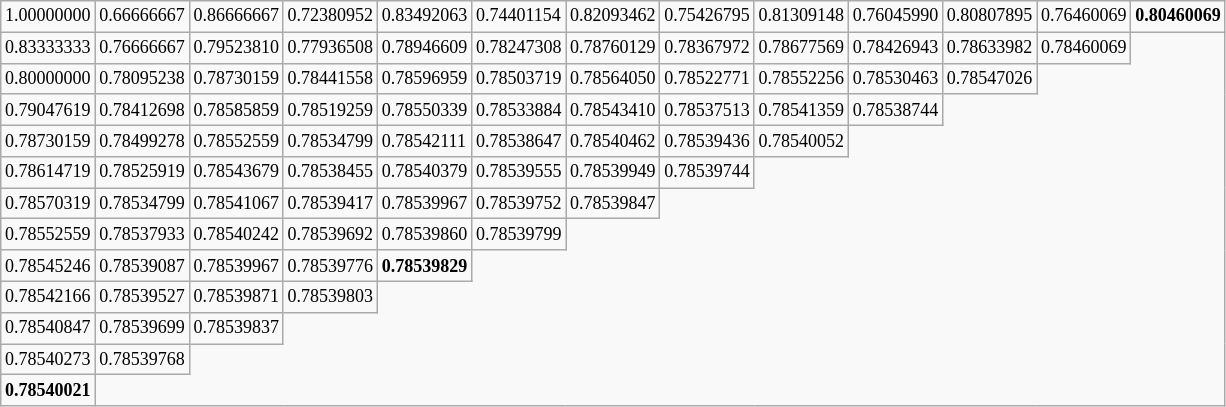<table class="wikitable" style="font-size: 75%;">
<tr>
<td>1.00000000</td>
<td>0.66666667</td>
<td>0.86666667</td>
<td>0.72380952</td>
<td>0.83492063</td>
<td>0.74401154</td>
<td>0.82093462</td>
<td>0.75426795</td>
<td>0.81309148</td>
<td>0.76045990</td>
<td>0.80807895</td>
<td>0.76460069</td>
<td><strong>0.80460069</strong></td>
</tr>
<tr>
<td>0.83333333</td>
<td>0.76666667</td>
<td>0.79523810</td>
<td>0.77936508</td>
<td>0.78946609</td>
<td>0.78247308</td>
<td>0.78760129</td>
<td>0.78367972</td>
<td>0.78677569</td>
<td>0.78426943</td>
<td>0.78633982</td>
<td>0.78460069</td>
</tr>
<tr>
<td>0.80000000</td>
<td>0.78095238</td>
<td>0.78730159</td>
<td>0.78441558</td>
<td>0.78596959</td>
<td>0.78503719</td>
<td>0.78564050</td>
<td>0.78522771</td>
<td>0.78552256</td>
<td>0.78530463</td>
<td>0.78547026</td>
</tr>
<tr>
<td>0.79047619</td>
<td>0.78412698</td>
<td>0.78585859</td>
<td>0.78519259</td>
<td>0.78550339</td>
<td>0.78533884</td>
<td>0.78543410</td>
<td>0.78537513</td>
<td>0.78541359</td>
<td>0.78538744</td>
</tr>
<tr>
<td>0.78730159</td>
<td>0.78499278</td>
<td>0.78552559</td>
<td>0.78534799</td>
<td>0.78542111</td>
<td>0.78538647</td>
<td>0.78540462</td>
<td>0.78539436</td>
<td>0.78540052</td>
</tr>
<tr>
<td>0.78614719</td>
<td>0.78525919</td>
<td>0.78543679</td>
<td>0.78538455</td>
<td>0.78540379</td>
<td>0.78539555</td>
<td>0.78539949</td>
<td>0.78539744</td>
</tr>
<tr>
<td>0.78570319</td>
<td>0.78534799</td>
<td>0.78541067</td>
<td>0.78539417</td>
<td>0.78539967</td>
<td>0.78539752</td>
<td>0.78539847</td>
</tr>
<tr>
<td>0.78552559</td>
<td>0.78537933</td>
<td>0.78540242</td>
<td>0.78539692</td>
<td>0.78539860</td>
<td>0.78539799</td>
</tr>
<tr>
<td>0.78545246</td>
<td>0.78539087</td>
<td>0.78539967</td>
<td>0.78539776</td>
<td><strong>0.78539829</strong></td>
</tr>
<tr>
<td>0.78542166</td>
<td>0.78539527</td>
<td>0.78539871</td>
<td>0.78539803</td>
</tr>
<tr>
<td>0.78540847</td>
<td>0.78539699</td>
<td>0.78539837</td>
</tr>
<tr>
<td>0.78540273</td>
<td>0.78539768</td>
</tr>
<tr>
<td><strong>0.78540021</strong></td>
</tr>
</table>
